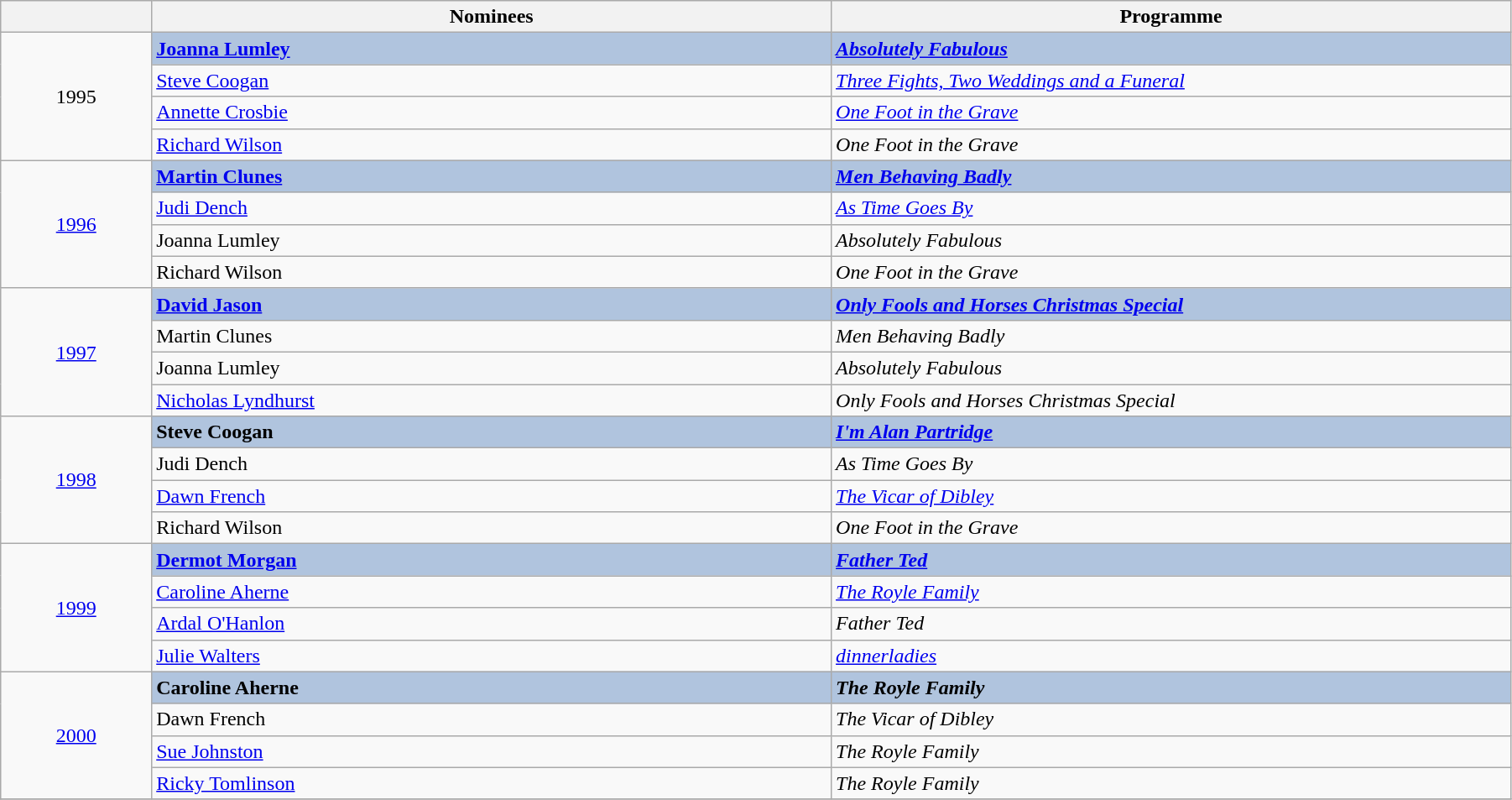<table class="wikitable" width="95%" cellpadding="5">
<tr>
<th width="10%"></th>
<th width="45%">Nominees</th>
<th width="45%">Programme</th>
</tr>
<tr>
<td rowspan="4" style="text-align:center;">1995</td>
<td style="background:#B0C4DE;"><strong><a href='#'>Joanna Lumley</a></strong></td>
<td style="background:#B0C4DE;"><strong><em><a href='#'>Absolutely Fabulous</a></em></strong></td>
</tr>
<tr>
<td><a href='#'>Steve Coogan</a></td>
<td><em><a href='#'>Three Fights, Two Weddings and a Funeral</a></em></td>
</tr>
<tr>
<td><a href='#'>Annette Crosbie</a></td>
<td><em><a href='#'>One Foot in the Grave</a></em></td>
</tr>
<tr>
<td><a href='#'>Richard Wilson</a></td>
<td><em>One Foot in the Grave</em></td>
</tr>
<tr>
<td rowspan="4" style="text-align:center;"><a href='#'>1996</a></td>
<td style="background:#B0C4DE;"><strong><a href='#'>Martin Clunes</a></strong></td>
<td style="background:#B0C4DE;"><strong><em><a href='#'>Men Behaving Badly</a></em></strong></td>
</tr>
<tr>
<td><a href='#'>Judi Dench</a></td>
<td><em><a href='#'>As Time Goes By</a></em></td>
</tr>
<tr>
<td>Joanna Lumley</td>
<td><em>Absolutely Fabulous</em></td>
</tr>
<tr>
<td>Richard Wilson</td>
<td><em>One Foot in the Grave</em></td>
</tr>
<tr>
<td rowspan="4" style="text-align:center;"><a href='#'>1997</a></td>
<td style="background:#B0C4DE;"><strong><a href='#'>David Jason</a></strong></td>
<td style="background:#B0C4DE;"><strong><em><a href='#'>Only Fools and Horses Christmas Special</a></em></strong></td>
</tr>
<tr>
<td>Martin Clunes</td>
<td><em>Men Behaving Badly</em></td>
</tr>
<tr>
<td>Joanna Lumley</td>
<td><em>Absolutely Fabulous</em></td>
</tr>
<tr>
<td><a href='#'>Nicholas Lyndhurst</a></td>
<td><em>Only Fools and Horses Christmas Special</em></td>
</tr>
<tr>
<td rowspan="4" style="text-align:center;"><a href='#'>1998</a></td>
<td style="background:#B0C4DE;"><strong>Steve Coogan</strong></td>
<td style="background:#B0C4DE;"><strong><em><a href='#'>I'm Alan Partridge</a></em></strong></td>
</tr>
<tr>
<td>Judi Dench</td>
<td><em>As Time Goes By</em></td>
</tr>
<tr>
<td><a href='#'>Dawn French</a></td>
<td><em><a href='#'>The Vicar of Dibley</a></em></td>
</tr>
<tr>
<td>Richard Wilson</td>
<td><em>One Foot in the Grave</em></td>
</tr>
<tr>
<td rowspan="4" style="text-align:center;"><a href='#'>1999</a></td>
<td style="background:#B0C4DE;"><strong><a href='#'>Dermot Morgan</a></strong></td>
<td style="background:#B0C4DE;"><strong><em><a href='#'>Father Ted</a></em></strong></td>
</tr>
<tr>
<td><a href='#'>Caroline Aherne</a></td>
<td><em><a href='#'>The Royle Family</a></em></td>
</tr>
<tr>
<td><a href='#'>Ardal O'Hanlon</a></td>
<td><em>Father Ted</em></td>
</tr>
<tr>
<td><a href='#'>Julie Walters</a></td>
<td><em><a href='#'>dinnerladies</a></em></td>
</tr>
<tr>
<td rowspan="4" style="text-align:center;"><a href='#'>2000</a></td>
<td style="background:#B0C4DE;"><strong>Caroline Aherne</strong></td>
<td style="background:#B0C4DE;"><strong><em>The Royle Family</em></strong></td>
</tr>
<tr>
<td>Dawn French</td>
<td><em>The Vicar of Dibley</em></td>
</tr>
<tr>
<td><a href='#'>Sue Johnston</a></td>
<td><em>The Royle Family</em></td>
</tr>
<tr>
<td><a href='#'>Ricky Tomlinson</a></td>
<td><em>The Royle Family</em></td>
</tr>
<tr>
</tr>
</table>
